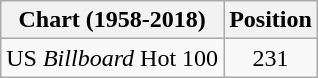<table class="wikitable plainrowheaders">
<tr>
<th>Chart (1958-2018)</th>
<th>Position</th>
</tr>
<tr>
<td>US <em>Billboard</em> Hot 100</td>
<td style="text-align:center;">231</td>
</tr>
</table>
